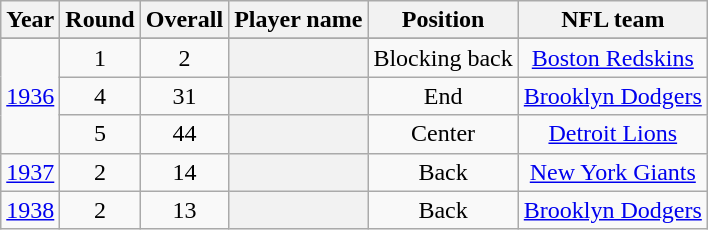<table class="wikitable sortable" style="text-align:center">
<tr>
<th scope="col">Year</th>
<th scope="col">Round</th>
<th scope="col">Overall</th>
<th scope="col">Player name</th>
<th scope="col">Position</th>
<th scope="col">NFL team</th>
</tr>
<tr>
</tr>
<tr>
<td rowspan=3><a href='#'>1936</a></td>
<td>1</td>
<td>2</td>
<th scope="row"></th>
<td>Blocking back</td>
<td><a href='#'>Boston Redskins</a></td>
</tr>
<tr>
<td>4</td>
<td>31</td>
<th scope="row"></th>
<td>End</td>
<td><a href='#'>Brooklyn Dodgers</a></td>
</tr>
<tr>
<td>5</td>
<td>44</td>
<th scope="row"></th>
<td>Center</td>
<td><a href='#'>Detroit Lions</a></td>
</tr>
<tr>
<td><a href='#'>1937</a></td>
<td>2</td>
<td>14</td>
<th scope="row"></th>
<td>Back</td>
<td><a href='#'>New York Giants</a></td>
</tr>
<tr>
<td><a href='#'>1938</a></td>
<td>2</td>
<td>13</td>
<th></th>
<td>Back</td>
<td><a href='#'>Brooklyn Dodgers</a></td>
</tr>
</table>
